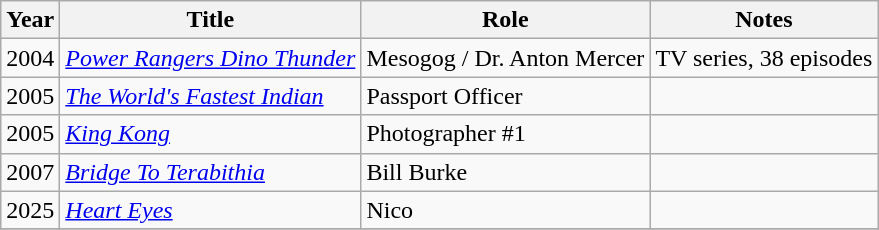<table class="wikitable">
<tr>
<th>Year</th>
<th>Title</th>
<th>Role</th>
<th>Notes</th>
</tr>
<tr>
<td>2004</td>
<td><em><a href='#'>Power Rangers Dino Thunder</a></em></td>
<td>Mesogog / Dr. Anton Mercer</td>
<td>TV series, 38 episodes</td>
</tr>
<tr>
<td>2005</td>
<td><em><a href='#'>The World's Fastest Indian</a></em></td>
<td>Passport Officer</td>
<td></td>
</tr>
<tr>
<td>2005</td>
<td><em><a href='#'>King Kong</a></em></td>
<td>Photographer #1</td>
<td></td>
</tr>
<tr>
<td>2007</td>
<td><em><a href='#'>Bridge To Terabithia</a></em></td>
<td>Bill Burke</td>
<td></td>
</tr>
<tr>
<td>2025</td>
<td><em><a href='#'>Heart Eyes</a></em></td>
<td>Nico</td>
<td></td>
</tr>
<tr>
</tr>
</table>
